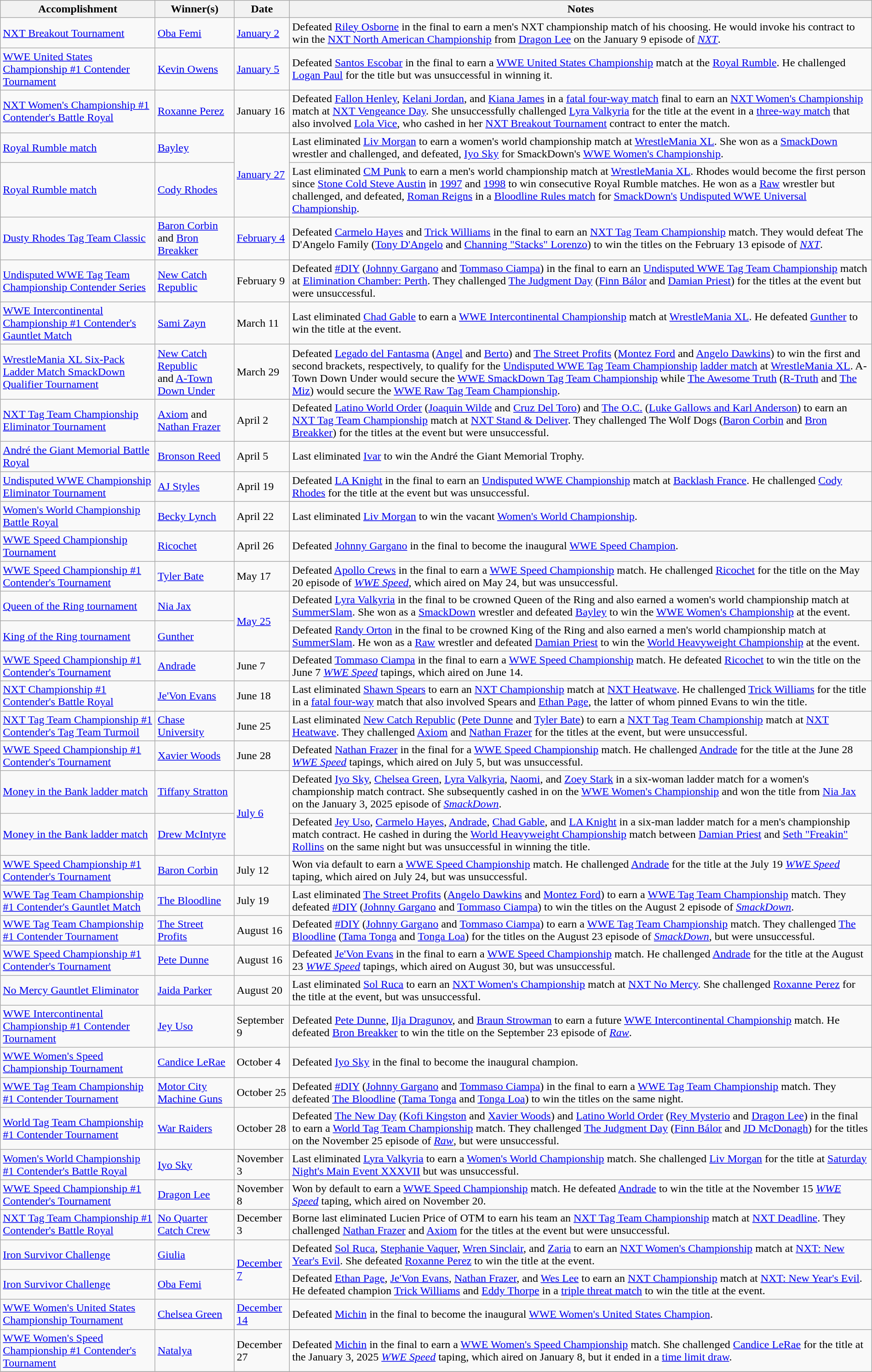<table class="wikitable" style="width:100%;">
<tr>
<th>Accomplishment</th>
<th>Winner(s)</th>
<th>Date</th>
<th>Notes</th>
</tr>
<tr>
<td><a href='#'>NXT Breakout Tournament</a><br></td>
<td><a href='#'>Oba Femi</a></td>
<td><a href='#'>January 2</a></td>
<td>Defeated <a href='#'>Riley Osborne</a> in the final to earn a men's NXT championship match of his choosing. He would invoke his contract to win the <a href='#'>NXT North American Championship</a> from <a href='#'>Dragon Lee</a> on the January 9 episode of <em><a href='#'>NXT</a></em>.</td>
</tr>
<tr>
<td><a href='#'>WWE United States Championship #1 Contender Tournament</a></td>
<td><a href='#'>Kevin Owens</a></td>
<td><a href='#'>January 5</a></td>
<td>Defeated <a href='#'>Santos Escobar</a> in the final to earn a <a href='#'>WWE United States Championship</a> match at the <a href='#'>Royal Rumble</a>. He challenged <a href='#'>Logan Paul</a> for the title but was unsuccessful in winning it.</td>
</tr>
<tr>
<td><a href='#'>NXT Women's Championship #1 Contender's Battle Royal</a></td>
<td><a href='#'>Roxanne Perez</a></td>
<td>January 16</td>
<td>Defeated <a href='#'>Fallon Henley</a>, <a href='#'>Kelani Jordan</a>, and <a href='#'>Kiana James</a> in a <a href='#'>fatal four-way match</a> final to earn an <a href='#'>NXT Women's Championship</a> match at <a href='#'>NXT Vengeance Day</a>. She unsuccessfully challenged <a href='#'>Lyra Valkyria</a> for the title at the event in a <a href='#'>three-way match</a> that also involved <a href='#'>Lola Vice</a>, who cashed in her <a href='#'>NXT Breakout Tournament</a> contract to enter the match.</td>
</tr>
<tr>
<td><a href='#'>Royal Rumble match</a><br></td>
<td><a href='#'>Bayley</a></td>
<td rowspan="2"><a href='#'>January 27</a></td>
<td>Last eliminated <a href='#'>Liv Morgan</a> to earn a women's world championship match at <a href='#'>WrestleMania XL</a>. She won as a <a href='#'>SmackDown</a> wrestler and challenged, and defeated, <a href='#'>Iyo Sky</a> for SmackDown's <a href='#'>WWE Women's Championship</a>.</td>
</tr>
<tr>
<td><a href='#'>Royal Rumble match</a><br></td>
<td><a href='#'>Cody Rhodes</a></td>
<td>Last eliminated <a href='#'>CM Punk</a> to earn a men's world championship match at <a href='#'>WrestleMania XL</a>. Rhodes would become the first person since <a href='#'>Stone Cold Steve Austin</a> in <a href='#'>1997</a> and <a href='#'>1998</a> to win consecutive Royal Rumble matches. He won as a <a href='#'>Raw</a> wrestler but challenged, and defeated, <a href='#'>Roman Reigns</a> in a <a href='#'>Bloodline Rules match</a> for <a href='#'>SmackDown's</a> <a href='#'>Undisputed WWE Universal Championship</a>.</td>
</tr>
<tr>
<td><a href='#'>Dusty Rhodes Tag Team Classic</a><br></td>
<td><a href='#'>Baron Corbin</a> and <a href='#'>Bron Breakker</a></td>
<td><a href='#'>February 4</a></td>
<td>Defeated <a href='#'>Carmelo Hayes</a> and <a href='#'>Trick Williams</a> in the final to earn an <a href='#'>NXT Tag Team Championship</a> match. They would defeat The D'Angelo Family (<a href='#'>Tony D'Angelo</a> and <a href='#'>Channing "Stacks" Lorenzo</a>) to win the titles on the February 13 episode of <em><a href='#'>NXT</a></em>.</td>
</tr>
<tr>
<td><a href='#'>Undisputed WWE Tag Team Championship Contender Series</a></td>
<td><a href='#'>New Catch Republic</a><br></td>
<td>February 9</td>
<td>Defeated <a href='#'>#DIY</a> (<a href='#'>Johnny Gargano</a> and <a href='#'>Tommaso Ciampa</a>) in the final to earn an <a href='#'>Undisputed WWE Tag Team Championship</a> match at <a href='#'>Elimination Chamber: Perth</a>. They challenged <a href='#'>The Judgment Day</a> (<a href='#'>Finn Bálor</a> and <a href='#'>Damian Priest</a>) for the titles at the event but were unsuccessful.</td>
</tr>
<tr>
<td><a href='#'>WWE Intercontinental Championship #1 Contender's Gauntlet Match</a></td>
<td><a href='#'>Sami Zayn</a></td>
<td>March 11</td>
<td>Last eliminated <a href='#'>Chad Gable</a> to earn a <a href='#'>WWE Intercontinental Championship</a> match at <a href='#'>WrestleMania XL</a>. He defeated <a href='#'>Gunther</a> to win the title at the event.</td>
</tr>
<tr>
<td><a href='#'>WrestleMania XL Six-Pack Ladder Match SmackDown Qualifier Tournament</a></td>
<td><a href='#'>New Catch Republic</a><br> and <a href='#'>A-Town Down Under</a><br></td>
<td>March 29</td>
<td>Defeated <a href='#'>Legado del Fantasma</a> (<a href='#'>Angel</a> and <a href='#'>Berto</a>) and <a href='#'>The Street Profits</a> (<a href='#'>Montez Ford</a> and <a href='#'>Angelo Dawkins</a>) to win the first and second brackets, respectively, to qualify for the <a href='#'>Undisputed WWE Tag Team Championship</a> <a href='#'>ladder match</a> at <a href='#'>WrestleMania XL</a>. A-Town Down Under would secure the <a href='#'>WWE SmackDown Tag Team Championship</a> while <a href='#'>The Awesome Truth</a> (<a href='#'>R-Truth</a> and <a href='#'>The Miz</a>) would secure the <a href='#'>WWE Raw Tag Team Championship</a>.</td>
</tr>
<tr>
<td><a href='#'>NXT Tag Team Championship Eliminator Tournament</a></td>
<td><a href='#'>Axiom</a> and <a href='#'>Nathan Frazer</a></td>
<td>April 2</td>
<td>Defeated <a href='#'>Latino World Order</a> (<a href='#'>Joaquin Wilde</a> and <a href='#'>Cruz Del Toro</a>) and <a href='#'>The O.C.</a> (<a href='#'>Luke Gallows and Karl Anderson</a>) to earn an <a href='#'>NXT Tag Team Championship</a> match at <a href='#'>NXT Stand & Deliver</a>. They challenged The Wolf Dogs (<a href='#'>Baron Corbin</a> and <a href='#'>Bron Breakker</a>) for the titles at the event but were unsuccessful.</td>
</tr>
<tr>
<td><a href='#'>André the Giant Memorial Battle Royal</a></td>
<td><a href='#'>Bronson Reed</a></td>
<td>April 5</td>
<td>Last eliminated <a href='#'>Ivar</a> to win the André the Giant Memorial Trophy.</td>
</tr>
<tr>
<td><a href='#'>Undisputed WWE Championship Eliminator Tournament</a></td>
<td><a href='#'>AJ Styles</a></td>
<td>April 19</td>
<td>Defeated <a href='#'>LA Knight</a> in the final to earn an <a href='#'>Undisputed WWE Championship</a> match at <a href='#'>Backlash France</a>. He challenged <a href='#'>Cody Rhodes</a> for the title at the event but was unsuccessful.</td>
</tr>
<tr>
<td><a href='#'>Women's World Championship Battle Royal</a></td>
<td><a href='#'>Becky Lynch</a></td>
<td>April 22</td>
<td>Last eliminated <a href='#'>Liv Morgan</a> to win the vacant <a href='#'>Women's World Championship</a>.</td>
</tr>
<tr>
<td><a href='#'>WWE Speed Championship Tournament</a></td>
<td><a href='#'>Ricochet</a></td>
<td>April 26<br></td>
<td>Defeated <a href='#'>Johnny Gargano</a> in the final to become the inaugural <a href='#'>WWE Speed Champion</a>.</td>
</tr>
<tr>
<td><a href='#'>WWE Speed Championship #1 Contender's Tournament</a></td>
<td><a href='#'>Tyler Bate</a></td>
<td>May 17<br></td>
<td>Defeated <a href='#'>Apollo Crews</a> in the final to earn a <a href='#'>WWE Speed Championship</a> match. He challenged <a href='#'>Ricochet</a> for the title on the May 20 episode of <em><a href='#'>WWE Speed</a></em>, which aired on May 24, but was unsuccessful.</td>
</tr>
<tr>
<td><a href='#'>Queen of the Ring tournament</a></td>
<td><a href='#'>Nia Jax</a></td>
<td rowspan=2><a href='#'>May 25</a></td>
<td>Defeated <a href='#'>Lyra Valkyria</a> in the final to be crowned Queen of the Ring and also earned a women's world championship match at <a href='#'>SummerSlam</a>. She won as a <a href='#'>SmackDown</a> wrestler and defeated <a href='#'>Bayley</a> to win the <a href='#'>WWE Women's Championship</a> at the event.</td>
</tr>
<tr>
<td><a href='#'>King of the Ring tournament</a></td>
<td><a href='#'>Gunther</a></td>
<td>Defeated <a href='#'>Randy Orton</a> in the final to be crowned King of the Ring and also earned a men's world championship match at <a href='#'>SummerSlam</a>. He won as a <a href='#'>Raw</a> wrestler and defeated <a href='#'>Damian Priest</a> to win the <a href='#'>World Heavyweight Championship</a> at the event.</td>
</tr>
<tr>
<td><a href='#'>WWE Speed Championship #1 Contender's Tournament</a></td>
<td><a href='#'>Andrade</a></td>
<td>June 7<br></td>
<td>Defeated <a href='#'>Tommaso Ciampa</a> in the final to earn a <a href='#'>WWE Speed Championship</a> match. He defeated <a href='#'>Ricochet</a> to win the title on the June 7 <em><a href='#'>WWE Speed</a></em> tapings, which aired on June 14.</td>
</tr>
<tr>
<td><a href='#'>NXT Championship #1 Contender's Battle Royal</a></td>
<td><a href='#'>Je'Von Evans</a></td>
<td>June 18</td>
<td>Last eliminated <a href='#'>Shawn Spears</a> to earn an <a href='#'>NXT Championship</a> match at <a href='#'>NXT Heatwave</a>. He challenged <a href='#'>Trick Williams</a> for the title in a <a href='#'>fatal four-way</a> match that also involved Spears and <a href='#'>Ethan Page</a>, the latter of whom pinned Evans to win the title.</td>
</tr>
<tr>
<td><a href='#'>NXT Tag Team Championship #1 Contender's Tag Team Turmoil</a></td>
<td><a href='#'>Chase University</a><br></td>
<td>June 25</td>
<td>Last eliminated <a href='#'>New Catch Republic</a> (<a href='#'>Pete Dunne</a> and <a href='#'>Tyler Bate</a>) to earn a <a href='#'>NXT Tag Team Championship</a> match at <a href='#'>NXT Heatwave</a>. They challenged <a href='#'>Axiom</a> and <a href='#'>Nathan Frazer</a> for the titles at the event, but were unsuccessful.</td>
</tr>
<tr>
<td><a href='#'>WWE Speed Championship #1 Contender's Tournament</a></td>
<td><a href='#'>Xavier Woods</a></td>
<td>June 28<br></td>
<td>Defeated <a href='#'>Nathan Frazer</a> in the final for a <a href='#'>WWE Speed Championship</a> match. He challenged <a href='#'>Andrade</a> for the title at the June 28 <em><a href='#'>WWE Speed</a></em> tapings, which aired on July 5, but was unsuccessful.</td>
</tr>
<tr>
<td><a href='#'>Money in the Bank ladder match</a><br></td>
<td><a href='#'>Tiffany Stratton</a></td>
<td rowspan=2><a href='#'>July 6</a></td>
<td>Defeated <a href='#'>Iyo Sky</a>, <a href='#'>Chelsea Green</a>, <a href='#'>Lyra Valkyria</a>, <a href='#'>Naomi</a>, and <a href='#'>Zoey Stark</a> in a six-woman ladder match for a women's championship match contract. She subsequently cashed in on the <a href='#'>WWE Women's Championship</a> and won the title from <a href='#'>Nia Jax</a> on the January 3, 2025 episode of <em><a href='#'>SmackDown</a></em>.</td>
</tr>
<tr>
<td><a href='#'>Money in the Bank ladder match</a><br></td>
<td><a href='#'>Drew McIntyre</a></td>
<td>Defeated <a href='#'>Jey Uso</a>, <a href='#'>Carmelo Hayes</a>, <a href='#'>Andrade</a>, <a href='#'>Chad Gable</a>, and <a href='#'>LA Knight</a> in a six-man ladder match for a men's championship match contract. He cashed in during the <a href='#'>World Heavyweight Championship</a> match between <a href='#'>Damian Priest</a> and <a href='#'>Seth "Freakin" Rollins</a> on the same night but was unsuccessful in winning the title.</td>
</tr>
<tr>
<td><a href='#'>WWE Speed Championship #1 Contender's Tournament</a></td>
<td><a href='#'>Baron Corbin</a></td>
<td>July 12<br></td>
<td>Won via default to earn a <a href='#'>WWE Speed Championship</a> match. He challenged <a href='#'>Andrade</a> for the title at the July 19 <em><a href='#'>WWE Speed</a></em> taping, which aired on July 24, but was unsuccessful.</td>
</tr>
<tr>
<td><a href='#'>WWE Tag Team Championship #1 Contender's Gauntlet Match</a></td>
<td><a href='#'>The Bloodline</a><br></td>
<td>July 19<br></td>
<td>Last eliminated <a href='#'>The Street Profits</a> (<a href='#'>Angelo Dawkins</a> and <a href='#'>Montez Ford</a>) to earn a <a href='#'>WWE Tag Team Championship</a> match. They defeated <a href='#'>#DIY</a> (<a href='#'>Johnny Gargano</a> and <a href='#'>Tommaso Ciampa</a>) to win the titles on the August 2 episode of <em><a href='#'>SmackDown</a></em>.</td>
</tr>
<tr>
<td><a href='#'>WWE Tag Team Championship #1 Contender Tournament</a></td>
<td><a href='#'>The Street Profits</a><br></td>
<td>August 16</td>
<td>Defeated <a href='#'>#DIY</a> (<a href='#'>Johnny Gargano</a> and <a href='#'>Tommaso Ciampa</a>) to earn a <a href='#'>WWE Tag Team Championship</a> match. They challenged <a href='#'>The Bloodline</a> (<a href='#'>Tama Tonga</a> and <a href='#'>Tonga Loa</a>) for the titles on the August 23 episode of <em><a href='#'>SmackDown</a></em>, but were unsuccessful.</td>
</tr>
<tr>
<td><a href='#'>WWE Speed Championship #1 Contender's Tournament</a></td>
<td><a href='#'>Pete Dunne</a></td>
<td>August 16<br></td>
<td>Defeated <a href='#'>Je'Von Evans</a> in the final to earn a <a href='#'>WWE Speed Championship</a> match. He challenged <a href='#'>Andrade</a> for the title at the August 23 <em><a href='#'>WWE Speed</a></em> tapings, which aired on August 30, but was unsuccessful.</td>
</tr>
<tr>
<td><a href='#'>No Mercy Gauntlet Eliminator</a></td>
<td><a href='#'>Jaida Parker</a></td>
<td>August 20</td>
<td>Last eliminated <a href='#'>Sol Ruca</a> to earn an <a href='#'>NXT Women's Championship</a> match at <a href='#'>NXT No Mercy</a>. She challenged <a href='#'>Roxanne Perez</a> for the title at the event, but was unsuccessful.</td>
</tr>
<tr>
<td><a href='#'>WWE Intercontinental Championship #1 Contender Tournament</a></td>
<td><a href='#'>Jey Uso</a></td>
<td>September 9</td>
<td>Defeated <a href='#'>Pete Dunne</a>, <a href='#'>Ilja Dragunov</a>, and <a href='#'>Braun Strowman</a> to earn a future <a href='#'>WWE Intercontinental Championship</a> match. He defeated <a href='#'>Bron Breakker</a> to win the title on the September 23 episode of <em><a href='#'>Raw</a></em>.</td>
</tr>
<tr>
<td><a href='#'>WWE Women's Speed Championship Tournament</a></td>
<td><a href='#'>Candice LeRae</a></td>
<td>October 4<br></td>
<td>Defeated <a href='#'>Iyo Sky</a> in the final to become the inaugural champion.</td>
</tr>
<tr>
<td><a href='#'>WWE Tag Team Championship #1 Contender Tournament</a></td>
<td><a href='#'>Motor City Machine Guns</a><br></td>
<td>October 25</td>
<td>Defeated <a href='#'>#DIY</a> (<a href='#'>Johnny Gargano</a> and <a href='#'>Tommaso Ciampa</a>) in the final to earn a <a href='#'>WWE Tag Team Championship</a> match. They defeated <a href='#'>The Bloodline</a> (<a href='#'>Tama Tonga</a> and <a href='#'>Tonga Loa</a>) to win the titles on the same night.</td>
</tr>
<tr>
<td><a href='#'>World Tag Team Championship #1 Contender Tournament</a></td>
<td><a href='#'>War Raiders</a><br></td>
<td>October 28</td>
<td>Defeated <a href='#'>The New Day</a> (<a href='#'>Kofi Kingston</a> and <a href='#'>Xavier Woods</a>) and <a href='#'>Latino World Order</a> (<a href='#'>Rey Mysterio</a> and <a href='#'>Dragon Lee</a>) in the final to earn a <a href='#'>World Tag Team Championship</a> match. They challenged <a href='#'>The Judgment Day</a> (<a href='#'>Finn Bálor</a> and <a href='#'>JD McDonagh</a>) for the titles on the November 25 episode of <em><a href='#'>Raw</a></em>, but were unsuccessful.</td>
</tr>
<tr>
<td><a href='#'>Women's World Championship #1 Contender's Battle Royal</a></td>
<td><a href='#'>Iyo Sky</a></td>
<td>November 3<br></td>
<td>Last eliminated <a href='#'>Lyra Valkyria</a> to earn a <a href='#'>Women's World Championship</a> match. She challenged <a href='#'>Liv Morgan</a> for the title at <a href='#'>Saturday Night's Main Event XXXVII</a> but was unsuccessful.</td>
</tr>
<tr>
<td><a href='#'>WWE Speed Championship #1 Contender's Tournament</a></td>
<td><a href='#'>Dragon Lee</a></td>
<td>November 8<br></td>
<td>Won by default to earn a <a href='#'>WWE Speed Championship</a> match. He defeated <a href='#'>Andrade</a> to win the title at the November 15 <em><a href='#'>WWE Speed</a></em> taping, which aired on November 20.</td>
</tr>
<tr>
<td><a href='#'>NXT Tag Team Championship #1 Contender's Battle Royal</a></td>
<td><a href='#'>No Quarter Catch Crew</a><br></td>
<td>December 3</td>
<td>Borne last eliminated Lucien Price of OTM to earn his team an <a href='#'>NXT Tag Team Championship</a> match at <a href='#'>NXT Deadline</a>. They challenged <a href='#'>Nathan Frazer</a> and <a href='#'>Axiom</a> for the titles at the event but were unsuccessful.</td>
</tr>
<tr>
<td><a href='#'>Iron Survivor Challenge</a><br></td>
<td><a href='#'>Giulia</a></td>
<td rowspan=2><a href='#'>December 7</a></td>
<td>Defeated <a href='#'>Sol Ruca</a>, <a href='#'>Stephanie Vaquer</a>, <a href='#'>Wren Sinclair</a>, and <a href='#'>Zaria</a> to earn an <a href='#'>NXT Women's Championship</a> match at <a href='#'>NXT: New Year's Evil</a>. She defeated <a href='#'>Roxanne Perez</a> to win the title at the event.</td>
</tr>
<tr>
<td><a href='#'>Iron Survivor Challenge</a><br></td>
<td><a href='#'>Oba Femi</a></td>
<td>Defeated <a href='#'>Ethan Page</a>, <a href='#'>Je'Von Evans</a>, <a href='#'>Nathan Frazer</a>, and <a href='#'>Wes Lee</a> to earn an <a href='#'>NXT Championship</a> match at <a href='#'>NXT: New Year's Evil</a>. He defeated champion <a href='#'>Trick Williams</a> and <a href='#'>Eddy Thorpe</a> in a <a href='#'>triple threat match</a> to win the title at the event.</td>
</tr>
<tr>
<td><a href='#'>WWE Women's United States Championship Tournament</a></td>
<td><a href='#'>Chelsea Green</a></td>
<td><a href='#'>December 14</a></td>
<td>Defeated <a href='#'>Michin</a> in the final to become the inaugural <a href='#'>WWE Women's United States Champion</a>.</td>
</tr>
<tr>
<td><a href='#'>WWE Women's Speed Championship #1 Contender's Tournament</a></td>
<td><a href='#'>Natalya</a></td>
<td>December 27<br></td>
<td>Defeated <a href='#'>Michin</a> in the final to earn a <a href='#'>WWE Women's Speed Championship</a> match. She challenged <a href='#'>Candice LeRae</a> for the title at the January 3, 2025 <em><a href='#'>WWE Speed</a></em> taping, which aired on January 8, but it ended in a <a href='#'>time limit draw</a>.</td>
</tr>
<tr>
</tr>
</table>
